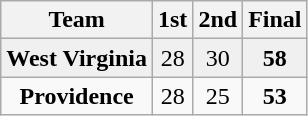<table class="wikitable">
<tr>
<th>Team</th>
<th>1st</th>
<th>2nd</th>
<th>Final</th>
</tr>
<tr style="text-align:center; background:#f0f0f0;">
<td><strong>West Virginia</strong></td>
<td align=center>28</td>
<td align=center>30</td>
<td align=center><strong>58</strong></td>
</tr>
<tr style="text-align:center;">
<td><strong>Providence</strong></td>
<td align=center>28</td>
<td align=center>25</td>
<td align=center><strong>53</strong></td>
</tr>
</table>
